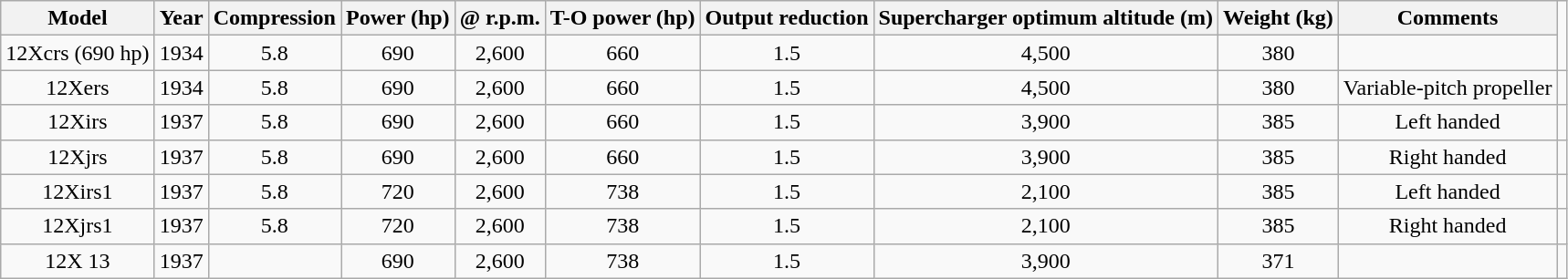<table class="wikitable" style="text-align:center;">
<tr>
<th>Model</th>
<th>Year</th>
<th>Compression</th>
<th>Power (hp)</th>
<th>@ r.p.m.</th>
<th>T-O power (hp)</th>
<th>Output reduction</th>
<th>Supercharger optimum altitude (m)</th>
<th>Weight (kg)</th>
<th>Comments</th>
</tr>
<tr>
<td>12Xcrs (690 hp)</td>
<td>1934</td>
<td>5.8</td>
<td>690</td>
<td>2,600</td>
<td>660</td>
<td>1.5</td>
<td>4,500</td>
<td>380</td>
<td></td>
</tr>
<tr>
<td>12Xers</td>
<td>1934</td>
<td>5.8</td>
<td>690</td>
<td>2,600</td>
<td>660</td>
<td>1.5</td>
<td>4,500</td>
<td>380</td>
<td>Variable-pitch propeller</td>
<td></td>
</tr>
<tr>
<td>12Xirs</td>
<td>1937</td>
<td>5.8</td>
<td>690</td>
<td>2,600</td>
<td>660</td>
<td>1.5</td>
<td>3,900</td>
<td>385</td>
<td>Left handed</td>
<td></td>
</tr>
<tr>
<td>12Xjrs</td>
<td>1937</td>
<td>5.8</td>
<td>690</td>
<td>2,600</td>
<td>660</td>
<td>1.5</td>
<td>3,900</td>
<td>385</td>
<td>Right handed</td>
<td></td>
</tr>
<tr>
<td>12Xirs1</td>
<td>1937</td>
<td>5.8</td>
<td>720</td>
<td>2,600</td>
<td>738</td>
<td>1.5</td>
<td>2,100</td>
<td>385</td>
<td>Left handed</td>
<td></td>
</tr>
<tr>
<td>12Xjrs1</td>
<td>1937</td>
<td>5.8</td>
<td>720</td>
<td>2,600</td>
<td>738</td>
<td>1.5</td>
<td>2,100</td>
<td>385</td>
<td>Right handed</td>
<td></td>
</tr>
<tr>
<td>12X 13</td>
<td>1937</td>
<td></td>
<td>690</td>
<td>2,600</td>
<td>738</td>
<td>1.5</td>
<td>3,900</td>
<td>371</td>
<td></td>
</tr>
</table>
